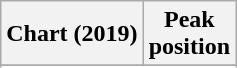<table class="wikitable sortable plainrowheaders" style="text-align:center">
<tr>
<th scope="col">Chart (2019)</th>
<th scope="col">Peak<br>position</th>
</tr>
<tr>
</tr>
<tr>
</tr>
<tr>
</tr>
</table>
